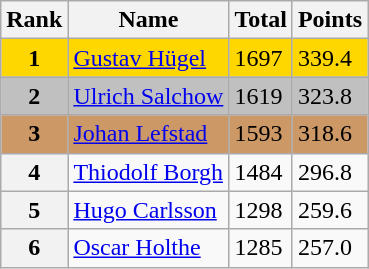<table class="wikitable">
<tr>
<th>Rank</th>
<th>Name</th>
<th>Total</th>
<th>Points</th>
</tr>
<tr bgcolor=gold>
<td align=center><strong>1</strong></td>
<td> <a href='#'>Gustav Hügel</a></td>
<td>1697</td>
<td>339.4</td>
</tr>
<tr bgcolor=silver>
<td align=center><strong>2</strong></td>
<td> <a href='#'>Ulrich Salchow</a></td>
<td>1619</td>
<td>323.8</td>
</tr>
<tr bgcolor=cc9966>
<td align=center><strong>3</strong></td>
<td> <a href='#'>Johan Lefstad</a></td>
<td>1593</td>
<td>318.6</td>
</tr>
<tr>
<th>4</th>
<td> <a href='#'>Thiodolf Borgh</a></td>
<td>1484</td>
<td>296.8</td>
</tr>
<tr>
<th>5</th>
<td> <a href='#'>Hugo Carlsson</a></td>
<td>1298</td>
<td>259.6</td>
</tr>
<tr>
<th>6</th>
<td> <a href='#'>Oscar Holthe</a></td>
<td>1285</td>
<td>257.0</td>
</tr>
</table>
